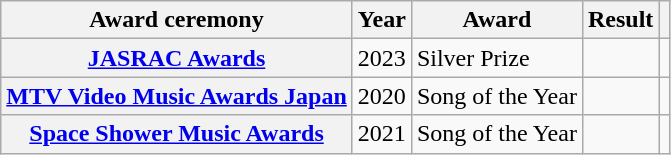<table class="wikitable sortable plainrowheaders"; text-align:center;">
<tr>
<th scope="col">Award ceremony</th>
<th scope="col">Year</th>
<th scope="col">Award</th>
<th scope="col">Result</th>
<th scope="col" class="unsortable"></th>
</tr>
<tr>
<th scope="row"><a href='#'>JASRAC Awards</a></th>
<td style="text-align:center;">2023</td>
<td>Silver Prize</td>
<td></td>
<td style="text-align:center;"></td>
</tr>
<tr>
<th scope="row"><a href='#'>MTV Video Music Awards Japan</a></th>
<td style="text-align:center;">2020</td>
<td>Song of the Year</td>
<td></td>
<td style="text-align:center;"></td>
</tr>
<tr>
<th scope="row"><a href='#'>Space Shower Music Awards</a></th>
<td style="text-align:center;">2021</td>
<td>Song of the Year</td>
<td></td>
<td style="text-align:center;"></td>
</tr>
</table>
